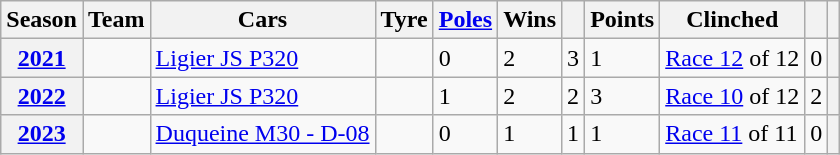<table class="wikitable">
<tr>
<th>Season</th>
<th>Team</th>
<th>Cars</th>
<th>Tyre</th>
<th><a href='#'>Poles</a></th>
<th>Wins</th>
<th></th>
<th>Points</th>
<th>Clinched</th>
<th></th>
<th></th>
</tr>
<tr>
<th><a href='#'>2021</a></th>
<td></td>
<td><a href='#'>Ligier JS P320</a></td>
<td></td>
<td>0</td>
<td>2</td>
<td>3</td>
<td>1</td>
<td><a href='#'>Race 12</a> of 12</td>
<td>0</td>
<th></th>
</tr>
<tr>
<th><a href='#'>2022</a></th>
<td></td>
<td><a href='#'>Ligier JS P320</a></td>
<td></td>
<td>1</td>
<td>2</td>
<td>2</td>
<td>3</td>
<td><a href='#'>Race 10</a> of 12</td>
<td>2</td>
<th></th>
</tr>
<tr>
<th><a href='#'>2023</a></th>
<td></td>
<td><a href='#'>Duqueine M30 - D-08</a></td>
<td></td>
<td>0</td>
<td>1</td>
<td>1</td>
<td>1</td>
<td><a href='#'>Race 11</a> of 11</td>
<td>0</td>
<th></th>
</tr>
</table>
